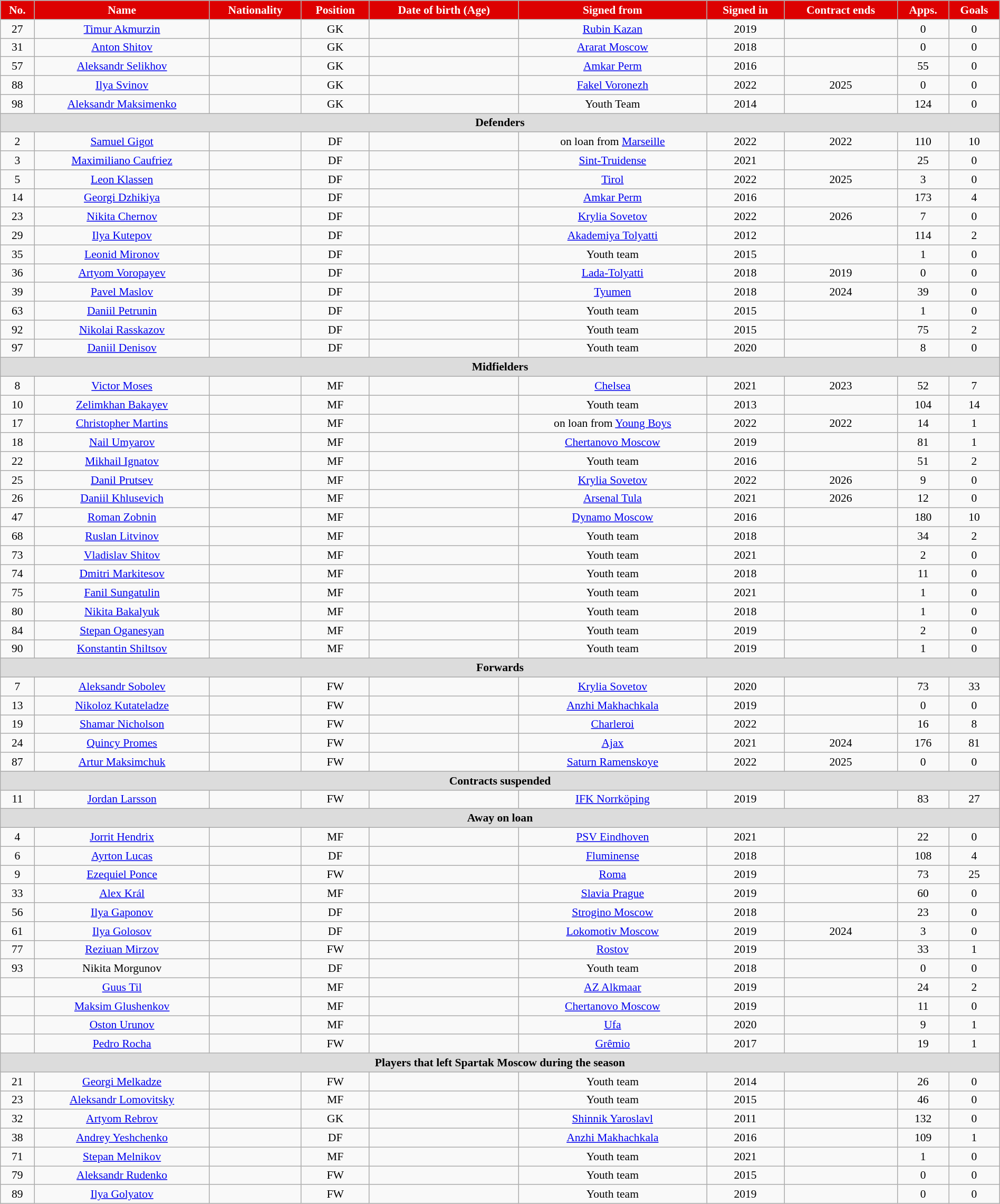<table class="wikitable"  style="text-align:center; font-size:90%; width:100%;">
<tr>
<th style="background:#DD0000; color:white; text-align:center;">No.</th>
<th style="background:#DD0000; color:white; text-align:center;">Name</th>
<th style="background:#DD0000; color:white; text-align:center;">Nationality</th>
<th style="background:#DD0000; color:white; text-align:center;">Position</th>
<th style="background:#DD0000; color:white; text-align:center;">Date of birth (Age)</th>
<th style="background:#DD0000; color:white; text-align:center;">Signed from</th>
<th style="background:#DD0000; color:white; text-align:center;">Signed in</th>
<th style="background:#DD0000; color:white; text-align:center;">Contract ends</th>
<th style="background:#DD0000; color:white; text-align:center;">Apps.</th>
<th style="background:#DD0000; color:white; text-align:center;">Goals</th>
</tr>
<tr>
<td>27</td>
<td><a href='#'>Timur Akmurzin</a></td>
<td></td>
<td>GK</td>
<td></td>
<td><a href='#'>Rubin Kazan</a></td>
<td>2019</td>
<td></td>
<td>0</td>
<td>0</td>
</tr>
<tr>
<td>31</td>
<td><a href='#'>Anton Shitov</a></td>
<td></td>
<td>GK</td>
<td></td>
<td><a href='#'>Ararat Moscow</a></td>
<td>2018</td>
<td></td>
<td>0</td>
<td>0</td>
</tr>
<tr>
<td>57</td>
<td><a href='#'>Aleksandr Selikhov</a></td>
<td></td>
<td>GK</td>
<td></td>
<td><a href='#'>Amkar Perm</a></td>
<td>2016</td>
<td></td>
<td>55</td>
<td>0</td>
</tr>
<tr>
<td>88</td>
<td><a href='#'>Ilya Svinov</a></td>
<td></td>
<td>GK</td>
<td></td>
<td><a href='#'>Fakel Voronezh</a></td>
<td>2022</td>
<td>2025</td>
<td>0</td>
<td>0</td>
</tr>
<tr>
<td>98</td>
<td><a href='#'>Aleksandr Maksimenko</a></td>
<td></td>
<td>GK</td>
<td></td>
<td>Youth Team</td>
<td>2014</td>
<td></td>
<td>124</td>
<td>0</td>
</tr>
<tr>
<th colspan="11"  style="background:#dcdcdc; text-align:center;">Defenders</th>
</tr>
<tr>
<td>2</td>
<td><a href='#'>Samuel Gigot</a></td>
<td></td>
<td>DF</td>
<td></td>
<td>on loan from <a href='#'>Marseille</a></td>
<td>2022</td>
<td>2022</td>
<td>110</td>
<td>10</td>
</tr>
<tr>
<td>3</td>
<td><a href='#'>Maximiliano Caufriez</a></td>
<td></td>
<td>DF</td>
<td></td>
<td><a href='#'>Sint-Truidense</a></td>
<td>2021</td>
<td></td>
<td>25</td>
<td>0</td>
</tr>
<tr>
<td>5</td>
<td><a href='#'>Leon Klassen</a></td>
<td></td>
<td>DF</td>
<td></td>
<td><a href='#'>Tirol</a></td>
<td>2022</td>
<td>2025</td>
<td>3</td>
<td>0</td>
</tr>
<tr>
<td>14</td>
<td><a href='#'>Georgi Dzhikiya</a></td>
<td></td>
<td>DF</td>
<td></td>
<td><a href='#'>Amkar Perm</a></td>
<td>2016</td>
<td></td>
<td>173</td>
<td>4</td>
</tr>
<tr>
<td>23</td>
<td><a href='#'>Nikita Chernov</a></td>
<td></td>
<td>DF</td>
<td></td>
<td><a href='#'>Krylia Sovetov</a></td>
<td>2022</td>
<td>2026</td>
<td>7</td>
<td>0</td>
</tr>
<tr>
<td>29</td>
<td><a href='#'>Ilya Kutepov</a></td>
<td></td>
<td>DF</td>
<td></td>
<td><a href='#'>Akademiya Tolyatti</a></td>
<td>2012</td>
<td></td>
<td>114</td>
<td>2</td>
</tr>
<tr>
<td>35</td>
<td><a href='#'>Leonid Mironov</a></td>
<td></td>
<td>DF</td>
<td></td>
<td>Youth team</td>
<td>2015</td>
<td></td>
<td>1</td>
<td>0</td>
</tr>
<tr>
<td>36</td>
<td><a href='#'>Artyom Voropayev</a></td>
<td></td>
<td>DF</td>
<td></td>
<td><a href='#'>Lada-Tolyatti</a></td>
<td>2018</td>
<td>2019</td>
<td>0</td>
<td>0</td>
</tr>
<tr>
<td>39</td>
<td><a href='#'>Pavel Maslov</a></td>
<td></td>
<td>DF</td>
<td></td>
<td><a href='#'>Tyumen</a></td>
<td>2018</td>
<td>2024</td>
<td>39</td>
<td>0</td>
</tr>
<tr>
<td>63</td>
<td><a href='#'>Daniil Petrunin</a></td>
<td></td>
<td>DF</td>
<td></td>
<td>Youth team</td>
<td>2015</td>
<td></td>
<td>1</td>
<td>0</td>
</tr>
<tr>
<td>92</td>
<td><a href='#'>Nikolai Rasskazov</a></td>
<td></td>
<td>DF</td>
<td></td>
<td>Youth team</td>
<td>2015</td>
<td></td>
<td>75</td>
<td>2</td>
</tr>
<tr>
<td>97</td>
<td><a href='#'>Daniil Denisov</a></td>
<td></td>
<td>DF</td>
<td></td>
<td>Youth team</td>
<td>2020</td>
<td></td>
<td>8</td>
<td>0</td>
</tr>
<tr>
<th colspan="11"  style="background:#dcdcdc; text-align:center;">Midfielders</th>
</tr>
<tr>
<td>8</td>
<td><a href='#'>Victor Moses</a></td>
<td></td>
<td>MF</td>
<td></td>
<td><a href='#'>Chelsea</a></td>
<td>2021</td>
<td>2023</td>
<td>52</td>
<td>7</td>
</tr>
<tr>
<td>10</td>
<td><a href='#'>Zelimkhan Bakayev</a></td>
<td></td>
<td>MF</td>
<td></td>
<td>Youth team</td>
<td>2013</td>
<td></td>
<td>104</td>
<td>14</td>
</tr>
<tr>
<td>17</td>
<td><a href='#'>Christopher Martins</a></td>
<td></td>
<td>MF</td>
<td></td>
<td>on loan from <a href='#'>Young Boys</a></td>
<td>2022</td>
<td>2022</td>
<td>14</td>
<td>1</td>
</tr>
<tr>
<td>18</td>
<td><a href='#'>Nail Umyarov</a></td>
<td></td>
<td>MF</td>
<td></td>
<td><a href='#'>Chertanovo Moscow</a></td>
<td>2019</td>
<td></td>
<td>81</td>
<td>1</td>
</tr>
<tr>
<td>22</td>
<td><a href='#'>Mikhail Ignatov</a></td>
<td></td>
<td>MF</td>
<td></td>
<td>Youth team</td>
<td>2016</td>
<td></td>
<td>51</td>
<td>2</td>
</tr>
<tr>
<td>25</td>
<td><a href='#'>Danil Prutsev</a></td>
<td></td>
<td>MF</td>
<td></td>
<td><a href='#'>Krylia Sovetov</a></td>
<td>2022</td>
<td>2026</td>
<td>9</td>
<td>0</td>
</tr>
<tr>
<td>26</td>
<td><a href='#'>Daniil Khlusevich</a></td>
<td></td>
<td>MF</td>
<td></td>
<td><a href='#'>Arsenal Tula</a></td>
<td>2021</td>
<td>2026</td>
<td>12</td>
<td>0</td>
</tr>
<tr>
<td>47</td>
<td><a href='#'>Roman Zobnin</a></td>
<td></td>
<td>MF</td>
<td></td>
<td><a href='#'>Dynamo Moscow</a></td>
<td>2016</td>
<td></td>
<td>180</td>
<td>10</td>
</tr>
<tr>
<td>68</td>
<td><a href='#'>Ruslan Litvinov</a></td>
<td></td>
<td>MF</td>
<td></td>
<td>Youth team</td>
<td>2018</td>
<td></td>
<td>34</td>
<td>2</td>
</tr>
<tr>
<td>73</td>
<td><a href='#'>Vladislav Shitov</a></td>
<td></td>
<td>MF</td>
<td></td>
<td>Youth team</td>
<td>2021</td>
<td></td>
<td>2</td>
<td>0</td>
</tr>
<tr>
<td>74</td>
<td><a href='#'>Dmitri Markitesov</a></td>
<td></td>
<td>MF</td>
<td></td>
<td>Youth team</td>
<td>2018</td>
<td></td>
<td>11</td>
<td>0</td>
</tr>
<tr>
<td>75</td>
<td><a href='#'>Fanil Sungatulin</a></td>
<td></td>
<td>MF</td>
<td></td>
<td>Youth team</td>
<td>2021</td>
<td></td>
<td>1</td>
<td>0</td>
</tr>
<tr>
<td>80</td>
<td><a href='#'>Nikita Bakalyuk</a></td>
<td></td>
<td>MF</td>
<td></td>
<td>Youth team</td>
<td>2018</td>
<td></td>
<td>1</td>
<td>0</td>
</tr>
<tr>
<td>84</td>
<td><a href='#'>Stepan Oganesyan</a></td>
<td></td>
<td>MF</td>
<td></td>
<td>Youth team</td>
<td>2019</td>
<td></td>
<td>2</td>
<td>0</td>
</tr>
<tr>
<td>90</td>
<td><a href='#'>Konstantin Shiltsov</a></td>
<td></td>
<td>MF</td>
<td></td>
<td>Youth team</td>
<td>2019</td>
<td></td>
<td>1</td>
<td>0</td>
</tr>
<tr>
<th colspan="11"  style="background:#dcdcdc; text-align:center;">Forwards</th>
</tr>
<tr>
<td>7</td>
<td><a href='#'>Aleksandr Sobolev</a></td>
<td></td>
<td>FW</td>
<td></td>
<td><a href='#'>Krylia Sovetov</a></td>
<td>2020</td>
<td></td>
<td>73</td>
<td>33</td>
</tr>
<tr>
<td>13</td>
<td><a href='#'>Nikoloz Kutateladze</a></td>
<td></td>
<td>FW</td>
<td></td>
<td><a href='#'>Anzhi Makhachkala</a></td>
<td>2019</td>
<td></td>
<td>0</td>
<td>0</td>
</tr>
<tr>
<td>19</td>
<td><a href='#'>Shamar Nicholson</a></td>
<td></td>
<td>FW</td>
<td></td>
<td><a href='#'>Charleroi</a></td>
<td>2022</td>
<td></td>
<td>16</td>
<td>8</td>
</tr>
<tr>
<td>24</td>
<td><a href='#'>Quincy Promes</a></td>
<td></td>
<td>FW</td>
<td></td>
<td><a href='#'>Ajax</a></td>
<td>2021</td>
<td>2024</td>
<td>176</td>
<td>81</td>
</tr>
<tr>
<td>87</td>
<td><a href='#'>Artur Maksimchuk</a></td>
<td></td>
<td>FW</td>
<td></td>
<td><a href='#'>Saturn Ramenskoye</a></td>
<td>2022</td>
<td>2025</td>
<td>0</td>
<td>0</td>
</tr>
<tr>
<th colspan="11"  style="background:#dcdcdc; text-align:center;">Contracts suspended</th>
</tr>
<tr>
<td>11</td>
<td><a href='#'>Jordan Larsson</a></td>
<td></td>
<td>FW</td>
<td></td>
<td><a href='#'>IFK Norrköping</a></td>
<td>2019</td>
<td></td>
<td>83</td>
<td>27</td>
</tr>
<tr>
<th colspan="11"  style="background:#dcdcdc; text-align:center;">Away on loan</th>
</tr>
<tr>
<td>4</td>
<td><a href='#'>Jorrit Hendrix</a></td>
<td></td>
<td>MF</td>
<td></td>
<td><a href='#'>PSV Eindhoven</a></td>
<td>2021</td>
<td></td>
<td>22</td>
<td>0</td>
</tr>
<tr>
<td>6</td>
<td><a href='#'>Ayrton Lucas</a></td>
<td></td>
<td>DF</td>
<td></td>
<td><a href='#'>Fluminense</a></td>
<td>2018</td>
<td></td>
<td>108</td>
<td>4</td>
</tr>
<tr>
<td>9</td>
<td><a href='#'>Ezequiel Ponce</a></td>
<td></td>
<td>FW</td>
<td></td>
<td><a href='#'>Roma</a></td>
<td>2019</td>
<td></td>
<td>73</td>
<td>25</td>
</tr>
<tr>
<td>33</td>
<td><a href='#'>Alex Král</a></td>
<td></td>
<td>MF</td>
<td></td>
<td><a href='#'>Slavia Prague</a></td>
<td>2019</td>
<td></td>
<td>60</td>
<td>0</td>
</tr>
<tr>
<td>56</td>
<td><a href='#'>Ilya Gaponov</a></td>
<td></td>
<td>DF</td>
<td></td>
<td><a href='#'>Strogino Moscow</a></td>
<td>2018</td>
<td></td>
<td>23</td>
<td>0</td>
</tr>
<tr>
<td>61</td>
<td><a href='#'>Ilya Golosov</a></td>
<td></td>
<td>DF</td>
<td></td>
<td><a href='#'>Lokomotiv Moscow</a></td>
<td>2019</td>
<td>2024</td>
<td>3</td>
<td>0</td>
</tr>
<tr>
<td>77</td>
<td><a href='#'>Reziuan Mirzov</a></td>
<td></td>
<td>FW</td>
<td></td>
<td><a href='#'>Rostov</a></td>
<td>2019</td>
<td></td>
<td>33</td>
<td>1</td>
</tr>
<tr>
<td>93</td>
<td>Nikita Morgunov</td>
<td></td>
<td>DF</td>
<td></td>
<td>Youth team</td>
<td>2018</td>
<td></td>
<td>0</td>
<td>0</td>
</tr>
<tr>
<td></td>
<td><a href='#'>Guus Til</a></td>
<td></td>
<td>MF</td>
<td></td>
<td><a href='#'>AZ Alkmaar</a></td>
<td>2019</td>
<td></td>
<td>24</td>
<td>2</td>
</tr>
<tr>
<td></td>
<td><a href='#'>Maksim Glushenkov</a></td>
<td></td>
<td>MF</td>
<td></td>
<td><a href='#'>Chertanovo Moscow</a></td>
<td>2019</td>
<td></td>
<td>11</td>
<td>0</td>
</tr>
<tr>
<td></td>
<td><a href='#'>Oston Urunov</a></td>
<td></td>
<td>MF</td>
<td></td>
<td><a href='#'>Ufa</a></td>
<td>2020</td>
<td></td>
<td>9</td>
<td>1</td>
</tr>
<tr>
<td></td>
<td><a href='#'>Pedro Rocha</a></td>
<td></td>
<td>FW</td>
<td></td>
<td><a href='#'>Grêmio</a></td>
<td>2017</td>
<td></td>
<td>19</td>
<td>1</td>
</tr>
<tr>
<th colspan="11"  style="background:#dcdcdc; text-align:center;">Players that left Spartak Moscow during the season</th>
</tr>
<tr>
<td>21</td>
<td><a href='#'>Georgi Melkadze</a></td>
<td></td>
<td>FW</td>
<td></td>
<td>Youth team</td>
<td>2014</td>
<td></td>
<td>26</td>
<td>0</td>
</tr>
<tr>
<td>23</td>
<td><a href='#'>Aleksandr Lomovitsky</a></td>
<td></td>
<td>MF</td>
<td></td>
<td>Youth team</td>
<td>2015</td>
<td></td>
<td>46</td>
<td>0</td>
</tr>
<tr>
<td>32</td>
<td><a href='#'>Artyom Rebrov</a></td>
<td></td>
<td>GK</td>
<td></td>
<td><a href='#'>Shinnik Yaroslavl</a></td>
<td>2011</td>
<td></td>
<td>132</td>
<td>0</td>
</tr>
<tr>
<td>38</td>
<td><a href='#'>Andrey Yeshchenko</a></td>
<td></td>
<td>DF</td>
<td></td>
<td><a href='#'>Anzhi Makhachkala</a></td>
<td>2016</td>
<td></td>
<td>109</td>
<td>1</td>
</tr>
<tr>
<td>71</td>
<td><a href='#'>Stepan Melnikov</a></td>
<td></td>
<td>MF</td>
<td></td>
<td>Youth team</td>
<td>2021</td>
<td></td>
<td>1</td>
<td>0</td>
</tr>
<tr>
<td>79</td>
<td><a href='#'>Aleksandr Rudenko</a></td>
<td></td>
<td>FW</td>
<td></td>
<td>Youth team</td>
<td>2015</td>
<td></td>
<td>0</td>
<td>0</td>
</tr>
<tr>
<td>89</td>
<td><a href='#'>Ilya Golyatov</a></td>
<td></td>
<td>FW</td>
<td></td>
<td>Youth team</td>
<td>2019</td>
<td></td>
<td>0</td>
<td>0</td>
</tr>
</table>
